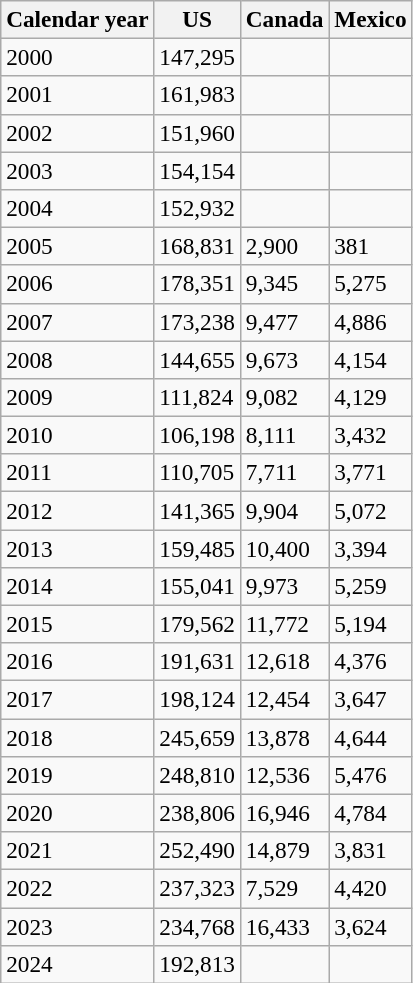<table class=wikitable style="font-size:97%">
<tr>
<th>Calendar year</th>
<th>US</th>
<th>Canada</th>
<th>Mexico</th>
</tr>
<tr>
<td>2000</td>
<td>147,295</td>
<td></td>
<td></td>
</tr>
<tr>
<td>2001</td>
<td>161,983</td>
<td></td>
<td></td>
</tr>
<tr>
<td>2002</td>
<td>151,960</td>
<td></td>
<td></td>
</tr>
<tr>
<td>2003</td>
<td>154,154</td>
<td></td>
<td></td>
</tr>
<tr>
<td>2004</td>
<td>152,932</td>
<td></td>
<td></td>
</tr>
<tr>
<td>2005</td>
<td>168,831</td>
<td>2,900</td>
<td>381</td>
</tr>
<tr>
<td>2006</td>
<td>178,351</td>
<td>9,345</td>
<td>5,275</td>
</tr>
<tr>
<td>2007</td>
<td>173,238</td>
<td>9,477</td>
<td>4,886</td>
</tr>
<tr>
<td>2008</td>
<td>144,655</td>
<td>9,673</td>
<td>4,154</td>
</tr>
<tr>
<td>2009</td>
<td>111,824</td>
<td>9,082</td>
<td>4,129</td>
</tr>
<tr>
<td>2010</td>
<td>106,198</td>
<td>8,111</td>
<td>3,432</td>
</tr>
<tr>
<td>2011</td>
<td>110,705</td>
<td>7,711</td>
<td>3,771</td>
</tr>
<tr>
<td>2012</td>
<td>141,365</td>
<td>9,904</td>
<td>5,072</td>
</tr>
<tr>
<td>2013</td>
<td>159,485</td>
<td>10,400</td>
<td>3,394</td>
</tr>
<tr>
<td>2014</td>
<td>155,041</td>
<td>9,973</td>
<td>5,259</td>
</tr>
<tr>
<td>2015</td>
<td>179,562</td>
<td>11,772</td>
<td>5,194</td>
</tr>
<tr>
<td>2016</td>
<td>191,631</td>
<td>12,618</td>
<td>4,376</td>
</tr>
<tr>
<td>2017</td>
<td>198,124</td>
<td>12,454</td>
<td>3,647</td>
</tr>
<tr>
<td>2018</td>
<td>245,659</td>
<td>13,878</td>
<td>4,644</td>
</tr>
<tr>
<td>2019</td>
<td>248,810</td>
<td>12,536</td>
<td>5,476</td>
</tr>
<tr>
<td>2020</td>
<td>238,806</td>
<td>16,946</td>
<td>4,784</td>
</tr>
<tr>
<td>2021</td>
<td>252,490</td>
<td>14,879</td>
<td>3,831</td>
</tr>
<tr>
<td>2022</td>
<td>237,323</td>
<td>7,529</td>
<td>4,420</td>
</tr>
<tr>
<td>2023</td>
<td>234,768</td>
<td>16,433</td>
<td>3,624</td>
</tr>
<tr>
<td>2024</td>
<td>192,813</td>
<td></td>
<td></td>
</tr>
</table>
